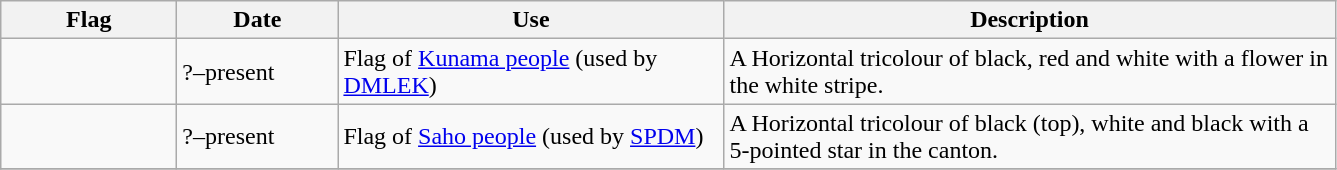<table class="wikitable" style="background:#f9f9f9">
<tr>
<th width="110">Flag</th>
<th width="100">Date</th>
<th width="250">Use</th>
<th width="400">Description</th>
</tr>
<tr>
<td></td>
<td>?–present</td>
<td>Flag of <a href='#'>Kunama people</a> (used by <a href='#'>DMLEK</a>)</td>
<td>A Horizontal tricolour of black, red and white with a flower in the white stripe.</td>
</tr>
<tr>
<td></td>
<td>?–present</td>
<td>Flag of <a href='#'>Saho people</a> (used by <a href='#'>SPDM</a>)</td>
<td>A Horizontal tricolour of black (top), white and black with a 5-pointed star in the canton.</td>
</tr>
<tr>
</tr>
</table>
